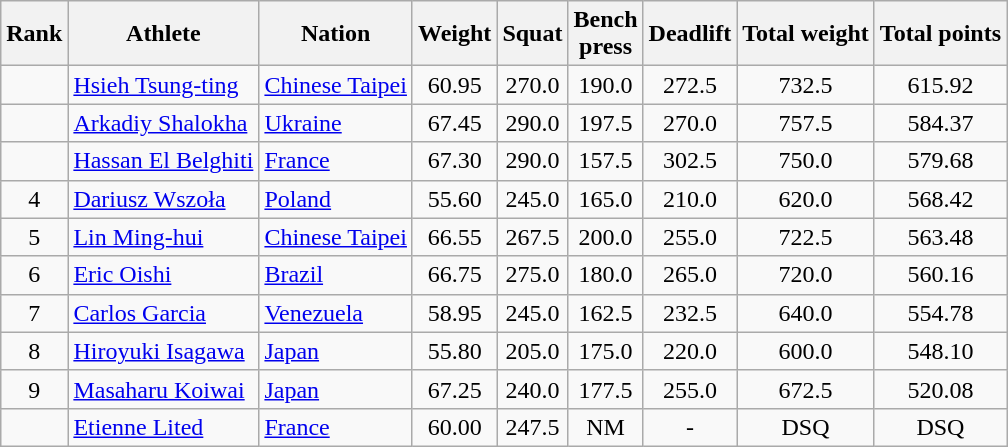<table class="wikitable sortable" style="text-align:center">
<tr>
<th>Rank</th>
<th>Athlete</th>
<th>Nation</th>
<th>Weight</th>
<th>Squat</th>
<th>Bench<br>press</th>
<th>Deadlift</th>
<th>Total weight</th>
<th>Total points</th>
</tr>
<tr>
<td></td>
<td align=left><a href='#'>Hsieh Tsung-ting</a></td>
<td align=left> <a href='#'>Chinese Taipei</a></td>
<td>60.95</td>
<td>270.0</td>
<td>190.0</td>
<td>272.5</td>
<td>732.5</td>
<td>615.92</td>
</tr>
<tr>
<td></td>
<td align=left><a href='#'>Arkadiy Shalokha</a></td>
<td align=left> <a href='#'>Ukraine</a></td>
<td>67.45</td>
<td>290.0</td>
<td>197.5</td>
<td>270.0</td>
<td>757.5</td>
<td>584.37</td>
</tr>
<tr>
<td></td>
<td align=left><a href='#'>Hassan El Belghiti</a></td>
<td align=left> <a href='#'>France</a></td>
<td>67.30</td>
<td>290.0</td>
<td>157.5</td>
<td>302.5</td>
<td>750.0</td>
<td>579.68</td>
</tr>
<tr>
<td>4</td>
<td align=left><a href='#'>Dariusz Wszoła</a></td>
<td align=left> <a href='#'>Poland</a></td>
<td>55.60</td>
<td>245.0</td>
<td>165.0</td>
<td>210.0</td>
<td>620.0</td>
<td>568.42</td>
</tr>
<tr>
<td>5</td>
<td align=left><a href='#'>Lin Ming-hui</a></td>
<td align=left> <a href='#'>Chinese Taipei</a></td>
<td>66.55</td>
<td>267.5</td>
<td>200.0</td>
<td>255.0</td>
<td>722.5</td>
<td>563.48</td>
</tr>
<tr>
<td>6</td>
<td align=left><a href='#'>Eric Oishi</a></td>
<td align=left> <a href='#'>Brazil</a></td>
<td>66.75</td>
<td>275.0</td>
<td>180.0</td>
<td>265.0</td>
<td>720.0</td>
<td>560.16</td>
</tr>
<tr>
<td>7</td>
<td align=left><a href='#'>Carlos Garcia</a></td>
<td align=left> <a href='#'>Venezuela</a></td>
<td>58.95</td>
<td>245.0</td>
<td>162.5</td>
<td>232.5</td>
<td>640.0</td>
<td>554.78</td>
</tr>
<tr>
<td>8</td>
<td align=left><a href='#'>Hiroyuki Isagawa</a></td>
<td align=left> <a href='#'>Japan</a></td>
<td>55.80</td>
<td>205.0</td>
<td>175.0</td>
<td>220.0</td>
<td>600.0</td>
<td>548.10</td>
</tr>
<tr>
<td>9</td>
<td align=left><a href='#'>Masaharu Koiwai</a></td>
<td align=left> <a href='#'>Japan</a></td>
<td>67.25</td>
<td>240.0</td>
<td>177.5</td>
<td>255.0</td>
<td>672.5</td>
<td>520.08</td>
</tr>
<tr>
<td></td>
<td align=left><a href='#'>Etienne Lited</a></td>
<td align=left> <a href='#'>France</a></td>
<td>60.00</td>
<td>247.5</td>
<td>NM</td>
<td>-</td>
<td>DSQ</td>
<td>DSQ</td>
</tr>
</table>
